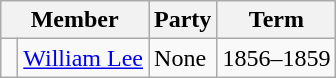<table class="wikitable">
<tr>
<th colspan="2">Member</th>
<th>Party</th>
<th>Term</th>
</tr>
<tr>
<td> </td>
<td><a href='#'>William Lee</a></td>
<td>None</td>
<td>1856–1859</td>
</tr>
</table>
